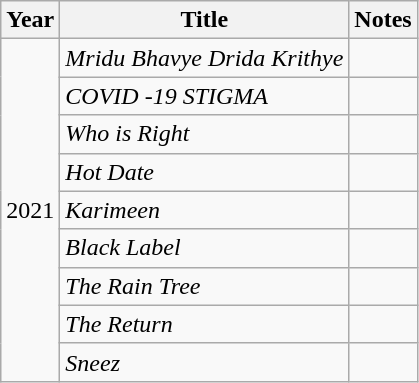<table class="wikitable">
<tr>
<th>Year</th>
<th>Title</th>
<th>Notes</th>
</tr>
<tr>
<td rowspan="9">2021</td>
<td><em>Mridu Bhavye Drida Krithye</em></td>
<td></td>
</tr>
<tr>
<td><em>COVID -19 STIGMA</em></td>
<td></td>
</tr>
<tr>
<td><em>Who is Right</em></td>
<td></td>
</tr>
<tr>
<td><em>Hot Date</em></td>
<td></td>
</tr>
<tr>
<td><em>Karimeen</em></td>
<td></td>
</tr>
<tr>
<td><em>Black Label</em></td>
<td></td>
</tr>
<tr>
<td><em>The Rain Tree</em></td>
<td></td>
</tr>
<tr>
<td><em>The Return</em></td>
<td></td>
</tr>
<tr>
<td><em>Sneez</em></td>
<td></td>
</tr>
</table>
